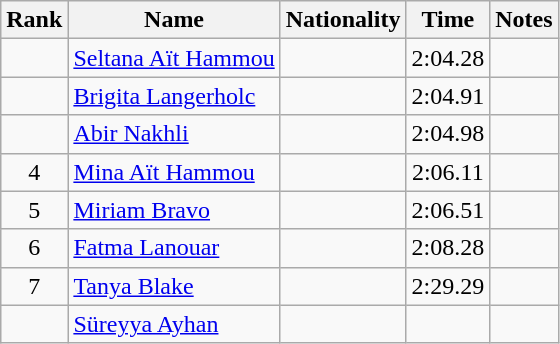<table class="wikitable sortable" style="text-align:center">
<tr>
<th>Rank</th>
<th>Name</th>
<th>Nationality</th>
<th>Time</th>
<th>Notes</th>
</tr>
<tr>
<td></td>
<td align=left><a href='#'>Seltana Aït Hammou</a></td>
<td align=left></td>
<td>2:04.28</td>
<td></td>
</tr>
<tr>
<td></td>
<td align=left><a href='#'>Brigita Langerholc</a></td>
<td align=left></td>
<td>2:04.91</td>
<td></td>
</tr>
<tr>
<td></td>
<td align=left><a href='#'>Abir Nakhli</a></td>
<td align=left></td>
<td>2:04.98</td>
<td></td>
</tr>
<tr>
<td>4</td>
<td align=left><a href='#'>Mina Aït Hammou</a></td>
<td align=left></td>
<td>2:06.11</td>
<td></td>
</tr>
<tr>
<td>5</td>
<td align=left><a href='#'>Miriam Bravo</a></td>
<td align=left></td>
<td>2:06.51</td>
<td></td>
</tr>
<tr>
<td>6</td>
<td align=left><a href='#'>Fatma Lanouar</a></td>
<td align=left></td>
<td>2:08.28</td>
<td></td>
</tr>
<tr>
<td>7</td>
<td align=left><a href='#'>Tanya Blake</a></td>
<td align=left></td>
<td>2:29.29</td>
<td></td>
</tr>
<tr>
<td></td>
<td align=left><a href='#'>Süreyya Ayhan</a></td>
<td align=left></td>
<td></td>
<td></td>
</tr>
</table>
